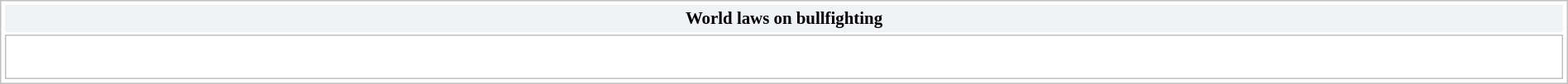<table class="collapsible collapsed" style="background-color: transparent; text-align: left; border: 1px solid silver; margin: 0.2em auto auto; width:100%; clear: both; padding: 1px;">
<tr>
<th style="background-color: #F0F2F5; font-size:87%; padding:0.2em 0.3em; text-align: center; "><span>World laws on bullfighting</span></th>
</tr>
<tr>
<td style="border: solid 1px silver; padding: 8px; background-color: white;"><br><div></div></td>
</tr>
</table>
